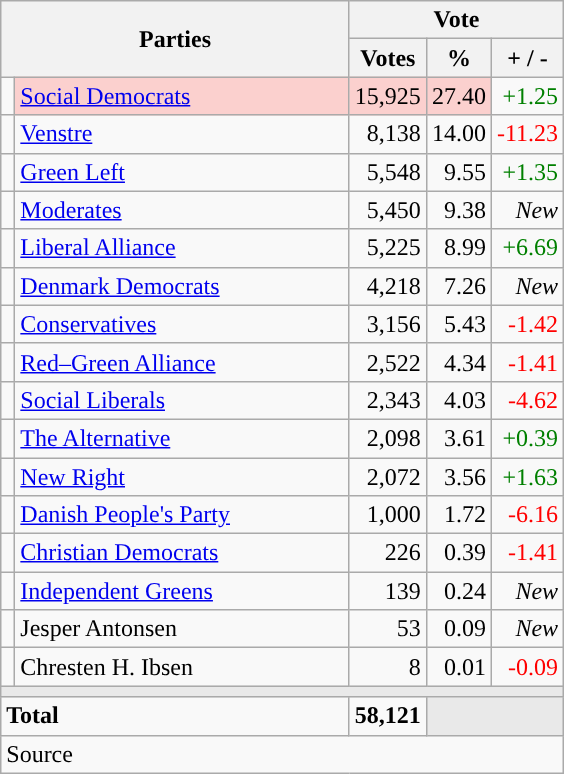<table class="wikitable" style="text-align:right;">
<tr>
<th style="text-align:centre;" rowspan="2" colspan="2" width="225">Parties</th>
<th colspan="3">Vote</th>
</tr>
<tr>
<th width="15">Votes</th>
<th width="15">%</th>
<th width="15">+ / -</th>
</tr>
<tr>
<td width="2" style="color:inherit;background:"></td>
<td bgcolor=#fbd0ce  align="left"><a href='#'>Social Democrats</a></td>
<td bgcolor=#fbd0ce>15,925</td>
<td bgcolor=#fbd0ce>27.40</td>
<td style=color:green;>+1.25</td>
</tr>
<tr>
<td width="2" style="color:inherit;background:"></td>
<td align="left"><a href='#'>Venstre</a></td>
<td>8,138</td>
<td>14.00</td>
<td style=color:red;>-11.23</td>
</tr>
<tr>
<td width="2" style="color:inherit;background:"></td>
<td align="left"><a href='#'>Green Left</a></td>
<td>5,548</td>
<td>9.55</td>
<td style=color:green;>+1.35</td>
</tr>
<tr>
<td width="2" style="color:inherit;background:"></td>
<td align="left"><a href='#'>Moderates</a></td>
<td>5,450</td>
<td>9.38</td>
<td><em>New</em></td>
</tr>
<tr>
<td width="2" style="color:inherit;background:"></td>
<td align="left"><a href='#'>Liberal Alliance</a></td>
<td>5,225</td>
<td>8.99</td>
<td style=color:green;>+6.69</td>
</tr>
<tr>
<td width="2" style="color:inherit;background:"></td>
<td align="left"><a href='#'>Denmark Democrats</a></td>
<td>4,218</td>
<td>7.26</td>
<td><em>New</em></td>
</tr>
<tr>
<td width="2" style="color:inherit;background:"></td>
<td align="left"><a href='#'>Conservatives</a></td>
<td>3,156</td>
<td>5.43</td>
<td style=color:red;>-1.42</td>
</tr>
<tr>
<td width="2" style="color:inherit;background:"></td>
<td align="left"><a href='#'>Red–Green Alliance</a></td>
<td>2,522</td>
<td>4.34</td>
<td style=color:red;>-1.41</td>
</tr>
<tr>
<td width="2" style="color:inherit;background:"></td>
<td align="left"><a href='#'>Social Liberals</a></td>
<td>2,343</td>
<td>4.03</td>
<td style=color:red;>-4.62</td>
</tr>
<tr>
<td width="2" style="color:inherit;background:"></td>
<td align="left"><a href='#'>The Alternative</a></td>
<td>2,098</td>
<td>3.61</td>
<td style=color:green;>+0.39</td>
</tr>
<tr>
<td width="2" style="color:inherit;background:"></td>
<td align="left"><a href='#'>New Right</a></td>
<td>2,072</td>
<td>3.56</td>
<td style=color:green;>+1.63</td>
</tr>
<tr>
<td width="2" style="color:inherit;background:"></td>
<td align="left"><a href='#'>Danish People's Party</a></td>
<td>1,000</td>
<td>1.72</td>
<td style=color:red;>-6.16</td>
</tr>
<tr>
<td width="2" style="color:inherit;background:"></td>
<td align="left"><a href='#'>Christian Democrats</a></td>
<td>226</td>
<td>0.39</td>
<td style=color:red;>-1.41</td>
</tr>
<tr>
<td width="2" style="color:inherit;background:"></td>
<td align="left"><a href='#'>Independent Greens</a></td>
<td>139</td>
<td>0.24</td>
<td><em>New</em></td>
</tr>
<tr>
<td width="2" style="color:inherit;background:"></td>
<td align="left">Jesper Antonsen</td>
<td>53</td>
<td>0.09</td>
<td><em>New</em></td>
</tr>
<tr>
<td width="2" style="color:inherit;background:"></td>
<td align="left">Chresten H. Ibsen</td>
<td>8</td>
<td>0.01</td>
<td style=color:red;>-0.09</td>
</tr>
<tr>
<td colspan="7" bgcolor="#E9E9E9"></td>
</tr>
<tr>
<td align="left" colspan="2"><strong>Total</strong></td>
<td><strong>58,121</strong></td>
<td bgcolor="#E9E9E9" colspan="2"></td>
</tr>
<tr>
<td align="left" colspan="6">Source</td>
</tr>
</table>
